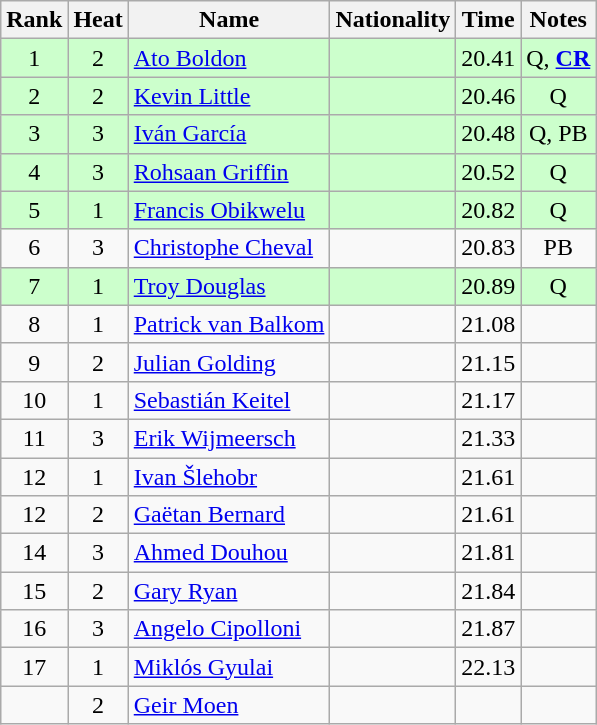<table class="wikitable sortable" style="text-align:center">
<tr>
<th>Rank</th>
<th>Heat</th>
<th>Name</th>
<th>Nationality</th>
<th>Time</th>
<th>Notes</th>
</tr>
<tr bgcolor=ccffcc>
<td>1</td>
<td>2</td>
<td align="left"><a href='#'>Ato Boldon</a></td>
<td align=left></td>
<td>20.41</td>
<td>Q, <strong><a href='#'>CR</a></strong></td>
</tr>
<tr bgcolor=ccffcc>
<td>2</td>
<td>2</td>
<td align="left"><a href='#'>Kevin Little</a></td>
<td align=left></td>
<td>20.46</td>
<td>Q</td>
</tr>
<tr bgcolor=ccffcc>
<td>3</td>
<td>3</td>
<td align="left"><a href='#'>Iván García</a></td>
<td align=left></td>
<td>20.48</td>
<td>Q, PB</td>
</tr>
<tr bgcolor=ccffcc>
<td>4</td>
<td>3</td>
<td align="left"><a href='#'>Rohsaan Griffin</a></td>
<td align=left></td>
<td>20.52</td>
<td>Q</td>
</tr>
<tr bgcolor=ccffcc>
<td>5</td>
<td>1</td>
<td align="left"><a href='#'>Francis Obikwelu</a></td>
<td align=left></td>
<td>20.82</td>
<td>Q</td>
</tr>
<tr>
<td>6</td>
<td>3</td>
<td align="left"><a href='#'>Christophe Cheval</a></td>
<td align=left></td>
<td>20.83</td>
<td>PB</td>
</tr>
<tr bgcolor=ccffcc>
<td>7</td>
<td>1</td>
<td align="left"><a href='#'>Troy Douglas</a></td>
<td align=left></td>
<td>20.89</td>
<td>Q</td>
</tr>
<tr>
<td>8</td>
<td>1</td>
<td align="left"><a href='#'>Patrick van Balkom</a></td>
<td align=left></td>
<td>21.08</td>
<td></td>
</tr>
<tr>
<td>9</td>
<td>2</td>
<td align="left"><a href='#'>Julian Golding</a></td>
<td align=left></td>
<td>21.15</td>
<td></td>
</tr>
<tr>
<td>10</td>
<td>1</td>
<td align="left"><a href='#'>Sebastián Keitel</a></td>
<td align=left></td>
<td>21.17</td>
<td></td>
</tr>
<tr>
<td>11</td>
<td>3</td>
<td align="left"><a href='#'>Erik Wijmeersch</a></td>
<td align=left></td>
<td>21.33</td>
<td></td>
</tr>
<tr>
<td>12</td>
<td>1</td>
<td align="left"><a href='#'>Ivan Šlehobr</a></td>
<td align=left></td>
<td>21.61</td>
<td></td>
</tr>
<tr>
<td>12</td>
<td>2</td>
<td align="left"><a href='#'>Gaëtan Bernard</a></td>
<td align=left></td>
<td>21.61</td>
<td></td>
</tr>
<tr>
<td>14</td>
<td>3</td>
<td align="left"><a href='#'>Ahmed Douhou</a></td>
<td align=left></td>
<td>21.81</td>
<td></td>
</tr>
<tr>
<td>15</td>
<td>2</td>
<td align="left"><a href='#'>Gary Ryan</a></td>
<td align=left></td>
<td>21.84</td>
<td></td>
</tr>
<tr>
<td>16</td>
<td>3</td>
<td align="left"><a href='#'>Angelo Cipolloni</a></td>
<td align=left></td>
<td>21.87</td>
<td></td>
</tr>
<tr>
<td>17</td>
<td>1</td>
<td align="left"><a href='#'>Miklós Gyulai</a></td>
<td align=left></td>
<td>22.13</td>
<td></td>
</tr>
<tr>
<td></td>
<td>2</td>
<td align="left"><a href='#'>Geir Moen</a></td>
<td align=left></td>
<td></td>
<td></td>
</tr>
</table>
